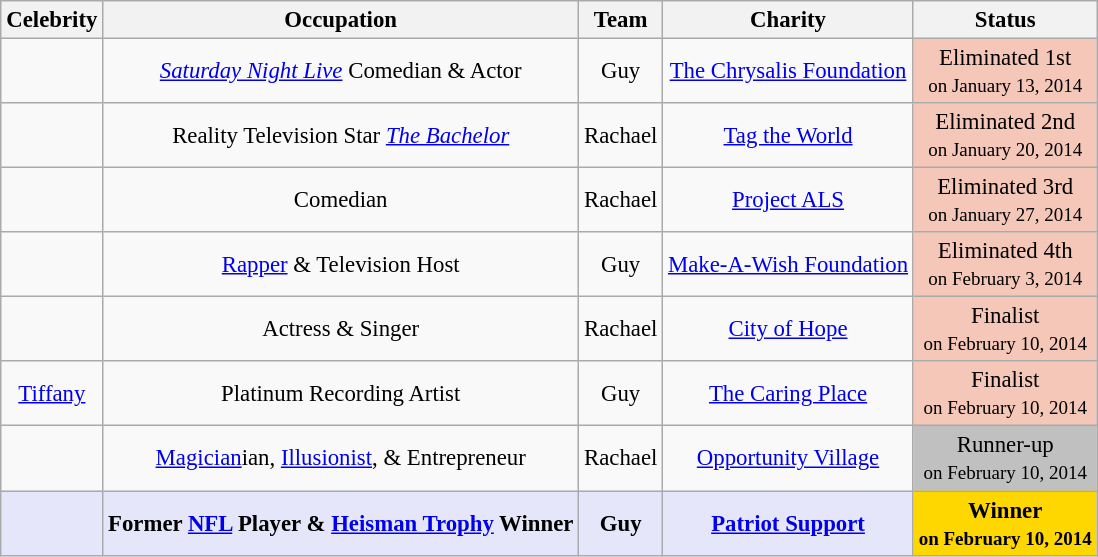<table class="wikitable sortable" style="text-align: center; white-space:nowrap; margin:auto; font-size:95%;">
<tr>
<th>Celebrity</th>
<th>Occupation</th>
<th>Team</th>
<th>Charity</th>
<th>Status</th>
</tr>
<tr>
<td></td>
<td><em><a href='#'>Saturday Night Live</a></em> Comedian & Actor</td>
<td>Guy</td>
<td><a href='#'>The Chrysalis Foundation</a></td>
<td style="background:#f4c7b8;">Eliminated 1st<br><small>on January 13, 2014</small></td>
</tr>
<tr>
<td></td>
<td>Reality Television Star <em><a href='#'>The Bachelor</a></em></td>
<td>Rachael</td>
<td><a href='#'>Tag the World</a></td>
<td style="background:#f4c7b8;">Eliminated 2nd<br><small>on January 20, 2014</small></td>
</tr>
<tr>
<td></td>
<td>Comedian</td>
<td>Rachael</td>
<td><a href='#'>Project ALS</a></td>
<td style="background:#f4c7b8;">Eliminated 3rd<br><small>on January 27, 2014</small></td>
</tr>
<tr>
<td></td>
<td><a href='#'>Rapper</a>  & Television Host</td>
<td>Guy</td>
<td><a href='#'>Make-A-Wish Foundation</a></td>
<td style="background:#f4c7b8;">Eliminated 4th<br><small>on February 3, 2014</small></td>
</tr>
<tr>
<td></td>
<td>Actress & Singer</td>
<td>Rachael</td>
<td><a href='#'>City of Hope</a></td>
<td style="background:#f4c7b8;">Finalist<br><small>on February 10, 2014</small></td>
</tr>
<tr>
<td><a href='#'>Tiffany</a></td>
<td>Platinum Recording Artist</td>
<td>Guy</td>
<td><a href='#'>The Caring Place</a></td>
<td style="background:#f4c7b8;">Finalist<br><small>on February 10, 2014</small></td>
</tr>
<tr>
<td></td>
<td><a href='#'>Magician</a>ian, <a href='#'>Illusionist</a>, & Entrepreneur</td>
<td>Rachael</td>
<td><a href='#'>Opportunity Village</a></td>
<td style="background:silver;">Runner-up<br><small>on February 10, 2014</small></td>
</tr>
<tr>
<td style="background:lavender;"><strong></strong></td>
<td style="background:lavender;"><strong>Former <a href='#'>NFL</a> Player & <a href='#'>Heisman Trophy</a> Winner</strong></td>
<td style="background:lavender;"><strong>Guy</strong></td>
<td style="background:lavender;"><strong><a href='#'>Patriot Support</a></strong></td>
<td style="background:gold;"><strong>Winner<br><small>on February 10, 2014</small></strong></td>
</tr>
</table>
